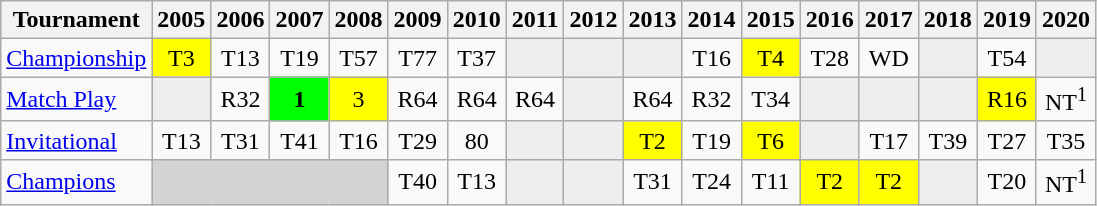<table class="wikitable" style="text-align:center;">
<tr>
<th>Tournament</th>
<th>2005</th>
<th>2006</th>
<th>2007</th>
<th>2008</th>
<th>2009</th>
<th>2010</th>
<th>2011</th>
<th>2012</th>
<th>2013</th>
<th>2014</th>
<th>2015</th>
<th>2016</th>
<th>2017</th>
<th>2018</th>
<th>2019</th>
<th>2020</th>
</tr>
<tr>
<td align="left"><a href='#'>Championship</a></td>
<td style="background:yellow;">T3</td>
<td>T13</td>
<td>T19</td>
<td>T57</td>
<td>T77</td>
<td>T37</td>
<td style="background:#eeeeee;"></td>
<td style="background:#eeeeee;"></td>
<td style="background:#eeeeee;"></td>
<td>T16</td>
<td style="background:yellow;">T4</td>
<td>T28</td>
<td>WD</td>
<td style="background:#eeeeee;"></td>
<td>T54</td>
<td style="background:#eeeeee;"></td>
</tr>
<tr>
<td align="left"><a href='#'>Match Play</a></td>
<td style="background:#eeeeee;"></td>
<td>R32</td>
<td style="background:lime;"><strong>1</strong></td>
<td style="background:yellow;">3</td>
<td>R64</td>
<td>R64</td>
<td>R64</td>
<td style="background:#eeeeee;"></td>
<td>R64</td>
<td>R32</td>
<td>T34</td>
<td style="background:#eeeeee;"></td>
<td style="background:#eeeeee;"></td>
<td style="background:#eeeeee;"></td>
<td style="background:yellow;">R16</td>
<td>NT<sup>1</sup></td>
</tr>
<tr>
<td align="left"><a href='#'>Invitational</a></td>
<td>T13</td>
<td>T31</td>
<td>T41</td>
<td>T16</td>
<td>T29</td>
<td>80</td>
<td style="background:#eeeeee;"></td>
<td style="background:#eeeeee;"></td>
<td style="background:yellow;">T2</td>
<td>T19</td>
<td style="background:yellow;">T6</td>
<td style="background:#eeeeee;"></td>
<td>T17</td>
<td>T39</td>
<td>T27</td>
<td>T35</td>
</tr>
<tr>
<td align="left"><a href='#'>Champions</a></td>
<td colspan=4 style="background:#D3D3D3;"></td>
<td>T40</td>
<td>T13</td>
<td style="background:#eeeeee;"></td>
<td style="background:#eeeeee;"></td>
<td>T31</td>
<td>T24</td>
<td>T11</td>
<td style="background:yellow;">T2</td>
<td style="background:yellow;">T2</td>
<td style="background:#eeeeee;"></td>
<td>T20</td>
<td>NT<sup>1</sup></td>
</tr>
</table>
